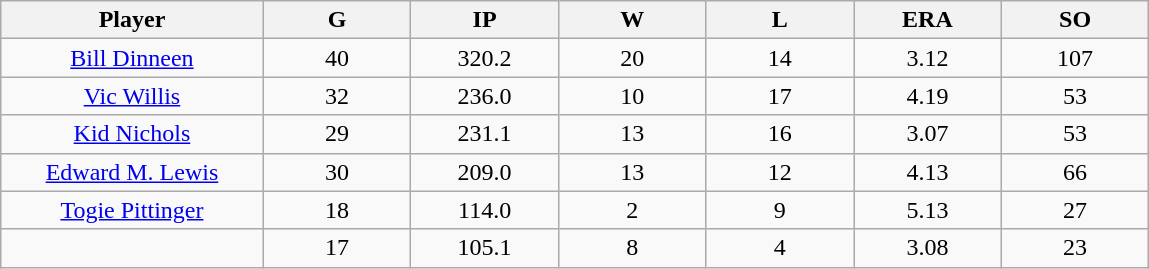<table class="wikitable sortable">
<tr>
<th bgcolor="#DDDDFF" width="16%">Player</th>
<th bgcolor="#DDDDFF" width="9%">G</th>
<th bgcolor="#DDDDFF" width="9%">IP</th>
<th bgcolor="#DDDDFF" width="9%">W</th>
<th bgcolor="#DDDDFF" width="9%">L</th>
<th bgcolor="#DDDDFF" width="9%">ERA</th>
<th bgcolor="#DDDDFF" width="9%">SO</th>
</tr>
<tr align="center">
<td><a href='#'>Bill Dinneen</a></td>
<td>40</td>
<td>320.2</td>
<td>20</td>
<td>14</td>
<td>3.12</td>
<td>107</td>
</tr>
<tr align=center>
<td><a href='#'>Vic Willis</a></td>
<td>32</td>
<td>236.0</td>
<td>10</td>
<td>17</td>
<td>4.19</td>
<td>53</td>
</tr>
<tr align=center>
<td><a href='#'>Kid Nichols</a></td>
<td>29</td>
<td>231.1</td>
<td>13</td>
<td>16</td>
<td>3.07</td>
<td>53</td>
</tr>
<tr align=center>
<td><a href='#'>Edward M. Lewis</a></td>
<td>30</td>
<td>209.0</td>
<td>13</td>
<td>12</td>
<td>4.13</td>
<td>66</td>
</tr>
<tr align=center>
<td><a href='#'>Togie Pittinger</a></td>
<td>18</td>
<td>114.0</td>
<td>2</td>
<td>9</td>
<td>5.13</td>
<td>27</td>
</tr>
<tr align=center>
<td></td>
<td>17</td>
<td>105.1</td>
<td>8</td>
<td>4</td>
<td>3.08</td>
<td>23</td>
</tr>
</table>
